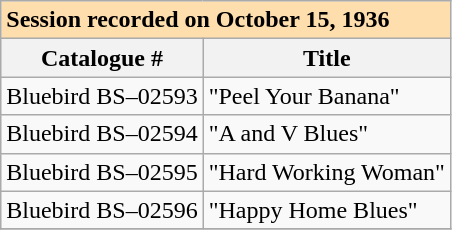<table class="wikitable">
<tr>
<td colspan="2" style="background:#ffdead; text-align:left;"><strong>Session recorded on October 15, 1936</strong></td>
</tr>
<tr>
<th>Catalogue #</th>
<th>Title</th>
</tr>
<tr>
<td>Bluebird BS–02593</td>
<td>"Peel Your Banana"</td>
</tr>
<tr>
<td>Bluebird BS–02594</td>
<td>"A and V Blues"</td>
</tr>
<tr>
<td>Bluebird BS–02595</td>
<td>"Hard Working Woman"</td>
</tr>
<tr>
<td>Bluebird BS–02596</td>
<td>"Happy Home Blues"</td>
</tr>
<tr>
</tr>
</table>
